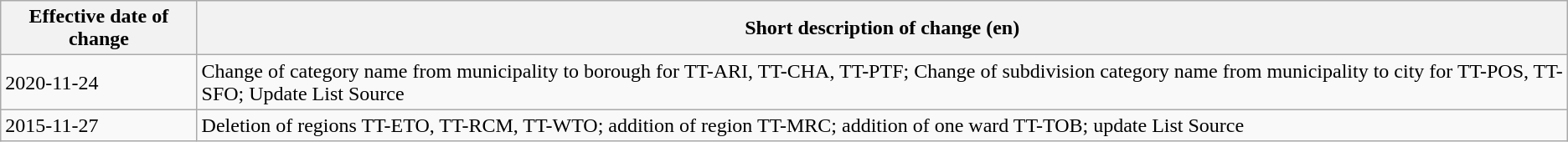<table class="wikitable">
<tr>
<th>Effective date of change</th>
<th>Short description of change (en)</th>
</tr>
<tr>
<td>2020-11-24</td>
<td>Change of category name from municipality to borough for TT-ARI, TT-CHA, TT-PTF; Change of subdivision category name from municipality to city for TT-POS, TT-SFO; Update List Source</td>
</tr>
<tr>
<td>2015-11-27</td>
<td>Deletion of regions TT-ETO, TT-RCM, TT-WTO; addition of region TT-MRC; addition of one ward TT-TOB; update List Source</td>
</tr>
</table>
